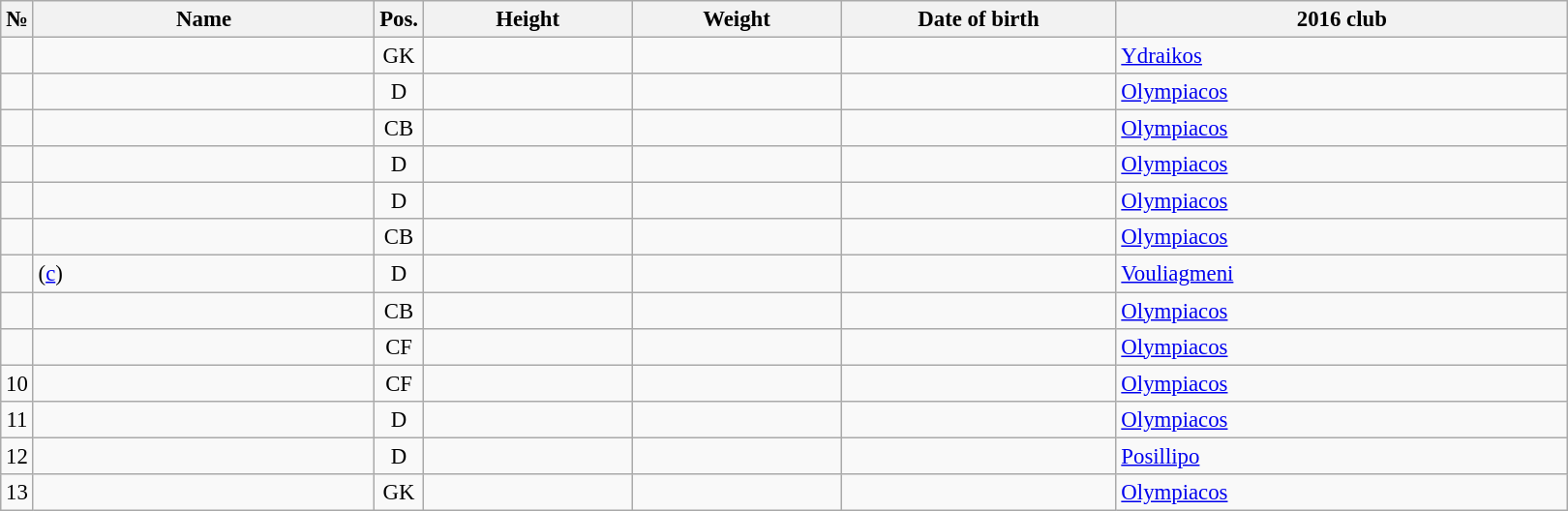<table class="wikitable sortable" style="font-size:95%; text-align:center;">
<tr>
<th>№</th>
<th style="width:15em">Name</th>
<th>Pos.</th>
<th style="width:9em">Height</th>
<th style="width:9em">Weight</th>
<th style="width:12em">Date of birth</th>
<th style="width:20em">2016 club</th>
</tr>
<tr>
<td></td>
<td style="text-align:left;"></td>
<td>GK</td>
<td></td>
<td></td>
<td style="text-align:right;"></td>
<td style="text-align:left;"> <a href='#'>Ydraikos</a></td>
</tr>
<tr>
<td></td>
<td style="text-align:left;"></td>
<td>D</td>
<td></td>
<td></td>
<td style="text-align:right;"></td>
<td style="text-align:left;"> <a href='#'>Olympiacos</a></td>
</tr>
<tr>
<td></td>
<td style="text-align:left;"></td>
<td>CB</td>
<td></td>
<td></td>
<td style="text-align:right;"></td>
<td style="text-align:left;"> <a href='#'>Olympiacos</a></td>
</tr>
<tr>
<td></td>
<td style="text-align:left;"></td>
<td>D</td>
<td></td>
<td></td>
<td style="text-align:right;"></td>
<td style="text-align:left;"> <a href='#'>Olympiacos</a></td>
</tr>
<tr>
<td></td>
<td style="text-align:left;"></td>
<td>D</td>
<td></td>
<td></td>
<td style="text-align:right;"></td>
<td style="text-align:left;"> <a href='#'>Olympiacos</a></td>
</tr>
<tr>
<td></td>
<td style="text-align:left;"></td>
<td>CB</td>
<td></td>
<td></td>
<td style="text-align:right;"></td>
<td style="text-align:left;"> <a href='#'>Olympiacos</a></td>
</tr>
<tr>
<td></td>
<td style="text-align:left;"> (<a href='#'>c</a>)</td>
<td>D</td>
<td></td>
<td></td>
<td style="text-align:right;"></td>
<td style="text-align:left;"> <a href='#'>Vouliagmeni</a></td>
</tr>
<tr>
<td></td>
<td style="text-align:left;"></td>
<td>CB</td>
<td></td>
<td></td>
<td style="text-align:right;"></td>
<td style="text-align:left;"> <a href='#'>Olympiacos</a></td>
</tr>
<tr>
<td></td>
<td style="text-align:left;"></td>
<td>CF</td>
<td></td>
<td></td>
<td style="text-align:right;"></td>
<td style="text-align:left;"> <a href='#'>Olympiacos</a></td>
</tr>
<tr>
<td>10</td>
<td style="text-align:left;"></td>
<td>CF</td>
<td></td>
<td></td>
<td style="text-align:right;"></td>
<td style="text-align:left;"> <a href='#'>Olympiacos</a></td>
</tr>
<tr>
<td>11</td>
<td style="text-align:left;"></td>
<td>D</td>
<td></td>
<td></td>
<td style="text-align:right;"></td>
<td style="text-align:left;"> <a href='#'>Olympiacos</a></td>
</tr>
<tr>
<td>12</td>
<td style="text-align:left;"></td>
<td>D</td>
<td></td>
<td></td>
<td style="text-align:right;"></td>
<td style="text-align:left;"> <a href='#'>Posillipo</a></td>
</tr>
<tr>
<td>13</td>
<td style="text-align:left;"></td>
<td>GK</td>
<td></td>
<td></td>
<td style="text-align:right;"></td>
<td style="text-align:left;"> <a href='#'>Olympiacos</a></td>
</tr>
</table>
